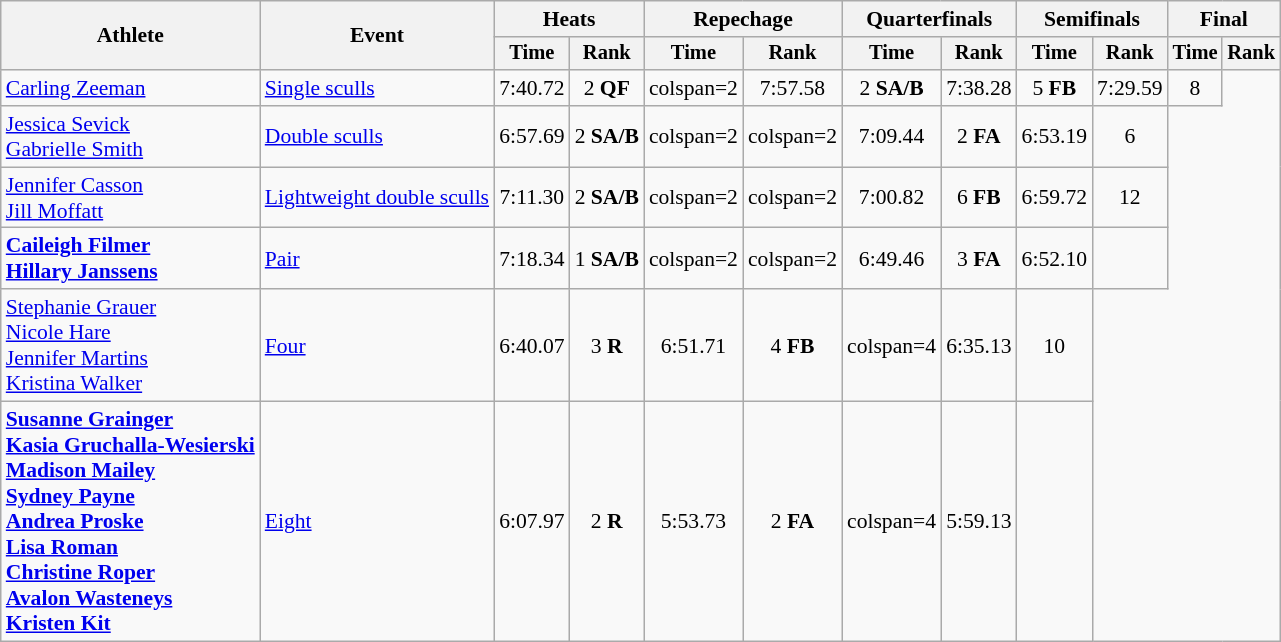<table class=wikitable style=font-size:90%;text-align:center>
<tr>
<th rowspan=2>Athlete</th>
<th rowspan=2>Event</th>
<th colspan=2>Heats</th>
<th colspan=2>Repechage</th>
<th colspan=2>Quarterfinals</th>
<th colspan=2>Semifinals</th>
<th colspan=2>Final</th>
</tr>
<tr style=font-size:95%>
<th>Time</th>
<th>Rank</th>
<th>Time</th>
<th>Rank</th>
<th>Time</th>
<th>Rank</th>
<th>Time</th>
<th>Rank</th>
<th>Time</th>
<th>Rank</th>
</tr>
<tr>
<td align=left><a href='#'>Carling Zeeman</a></td>
<td align=left><a href='#'>Single sculls</a></td>
<td>7:40.72</td>
<td>2 <strong>QF</strong></td>
<td>colspan=2 </td>
<td>7:57.58</td>
<td>2 <strong>SA/B</strong></td>
<td>7:38.28</td>
<td>5 <strong>FB</strong></td>
<td>7:29.59</td>
<td>8</td>
</tr>
<tr>
<td align=left><a href='#'>Jessica Sevick</a><br><a href='#'>Gabrielle Smith</a></td>
<td align=left><a href='#'>Double sculls</a></td>
<td>6:57.69</td>
<td>2 <strong>SA/B</strong></td>
<td>colspan=2 </td>
<td>colspan=2 </td>
<td>7:09.44</td>
<td>2 <strong>FA</strong></td>
<td>6:53.19</td>
<td>6</td>
</tr>
<tr>
<td align=left><a href='#'>Jennifer Casson</a><br><a href='#'>Jill Moffatt</a></td>
<td align=left><a href='#'>Lightweight double sculls</a></td>
<td>7:11.30</td>
<td>2 <strong>SA/B</strong></td>
<td>colspan=2 </td>
<td>colspan=2 </td>
<td>7:00.82</td>
<td>6 <strong>FB</strong></td>
<td>6:59.72</td>
<td>12</td>
</tr>
<tr>
<td align=left><strong><a href='#'>Caileigh Filmer</a><br><a href='#'>Hillary Janssens</a></strong></td>
<td align=left><a href='#'>Pair</a></td>
<td>7:18.34</td>
<td>1 <strong>SA/B</strong></td>
<td>colspan=2 </td>
<td>colspan=2 </td>
<td>6:49.46</td>
<td>3 <strong>FA</strong></td>
<td>6:52.10</td>
<td></td>
</tr>
<tr>
<td align=left><a href='#'>Stephanie Grauer</a><br><a href='#'>Nicole Hare</a><br><a href='#'>Jennifer Martins</a><br><a href='#'>Kristina Walker</a></td>
<td align=left><a href='#'>Four</a></td>
<td>6:40.07</td>
<td>3 <strong>R</strong></td>
<td>6:51.71</td>
<td>4 <strong>FB</strong></td>
<td>colspan=4 </td>
<td>6:35.13</td>
<td>10</td>
</tr>
<tr>
<td align=left><strong><a href='#'>Susanne Grainger</a><br><a href='#'>Kasia Gruchalla-Wesierski</a><br><a href='#'>Madison Mailey</a><br><a href='#'>Sydney Payne</a><br><a href='#'>Andrea Proske</a><br><a href='#'>Lisa Roman</a><br><a href='#'>Christine Roper</a><br><a href='#'>Avalon Wasteneys</a><br><a href='#'>Kristen Kit</a> </strong></td>
<td align=left><a href='#'>Eight</a></td>
<td>6:07.97</td>
<td>2 <strong>R</strong></td>
<td>5:53.73</td>
<td>2 <strong>FA</strong></td>
<td>colspan=4 </td>
<td>5:59.13</td>
<td></td>
</tr>
</table>
